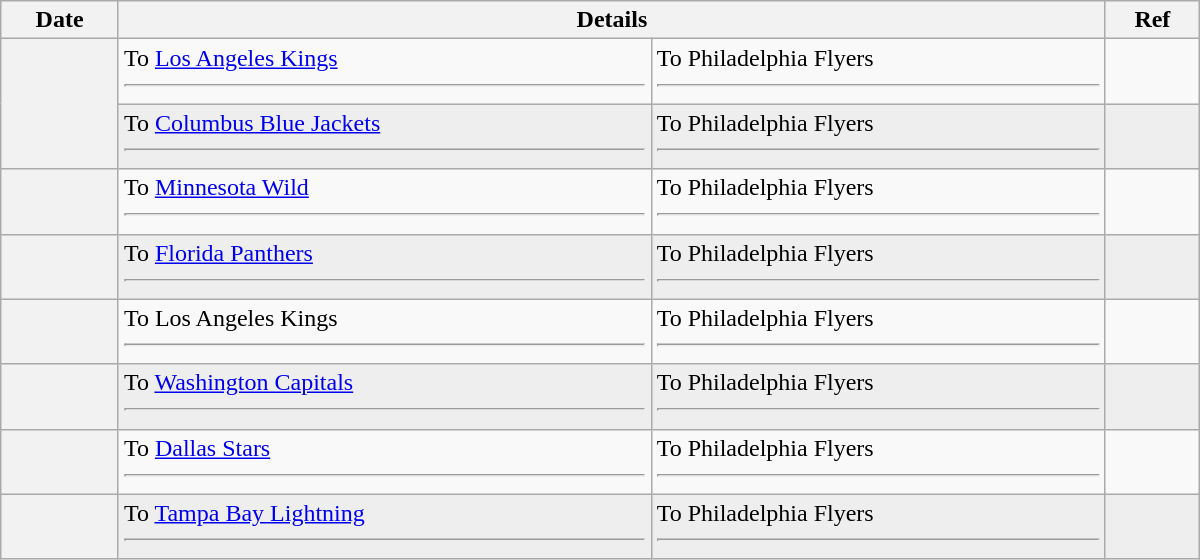<table class="wikitable plainrowheaders" style="width: 50em;">
<tr>
<th scope="col">Date</th>
<th scope="col" colspan="2">Details</th>
<th scope="col">Ref</th>
</tr>
<tr>
<th scope="row" rowspan=2></th>
<td valign="top">To <a href='#'>Los Angeles Kings</a> <hr></td>
<td valign="top">To Philadelphia Flyers <hr></td>
<td></td>
</tr>
<tr style="background:#eee;">
<td valign="top">To <a href='#'>Columbus Blue Jackets</a> <hr></td>
<td valign="top">To Philadelphia Flyers <hr></td>
<td></td>
</tr>
<tr>
<th scope="row"></th>
<td valign="top">To <a href='#'>Minnesota Wild</a> <hr></td>
<td valign="top">To Philadelphia Flyers <hr></td>
<td></td>
</tr>
<tr style="background:#eee;">
<th scope="row"></th>
<td valign="top">To <a href='#'>Florida Panthers</a> <hr></td>
<td valign="top">To Philadelphia Flyers <hr></td>
<td></td>
</tr>
<tr>
<th scope="row"></th>
<td valign="top">To Los Angeles Kings <hr></td>
<td valign="top">To Philadelphia Flyers <hr></td>
<td></td>
</tr>
<tr style="background:#eee;">
<th scope="row"></th>
<td valign="top">To <a href='#'>Washington Capitals</a> <hr></td>
<td valign="top">To Philadelphia Flyers <hr></td>
<td></td>
</tr>
<tr>
<th scope="row"></th>
<td valign="top">To <a href='#'>Dallas Stars</a> <hr></td>
<td valign="top">To Philadelphia Flyers <hr></td>
<td></td>
</tr>
<tr style="background:#eee;">
<th scope="row"></th>
<td valign="top">To <a href='#'>Tampa Bay Lightning</a> <hr></td>
<td valign="top">To Philadelphia Flyers <hr></td>
<td></td>
</tr>
</table>
